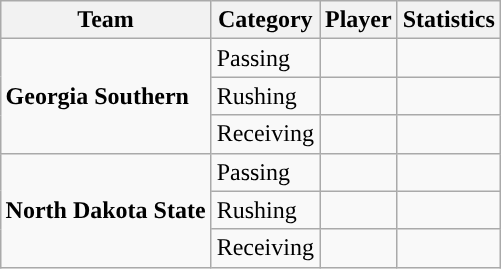<table class="wikitable" style="float: right;">
<tr>
<th>Team</th>
<th>Category</th>
<th>Player</th>
<th>Statistics</th>
</tr>
<tr>
<td rowspan=3><strong>Georgia Southern</strong></td>
<td>Passing</td>
<td></td>
<td></td>
</tr>
<tr>
<td>Rushing</td>
<td></td>
<td></td>
</tr>
<tr>
<td>Receiving</td>
<td></td>
<td></td>
</tr>
<tr>
<td rowspan=3><strong>North Dakota State</strong></td>
<td>Passing</td>
<td></td>
<td></td>
</tr>
<tr>
<td>Rushing</td>
<td></td>
<td></td>
</tr>
<tr>
<td>Receiving</td>
<td></td>
<td></td>
</tr>
</table>
